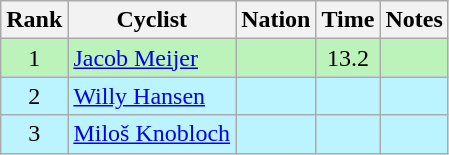<table class="wikitable sortable" style="text-align:center">
<tr>
<th>Rank</th>
<th>Cyclist</th>
<th>Nation</th>
<th>Time</th>
<th>Notes</th>
</tr>
<tr bgcolor=bbf3bb>
<td>1</td>
<td align=left><a href='#'>Jacob Meijer</a></td>
<td align=left></td>
<td>13.2</td>
<td></td>
</tr>
<tr bgcolor=bbf3ff>
<td>2</td>
<td align=left><a href='#'>Willy Hansen</a></td>
<td align=left></td>
<td></td>
<td></td>
</tr>
<tr bgcolor=bbf3ff>
<td>3</td>
<td align=left><a href='#'>Miloš Knobloch</a></td>
<td align=left></td>
<td></td>
<td></td>
</tr>
</table>
